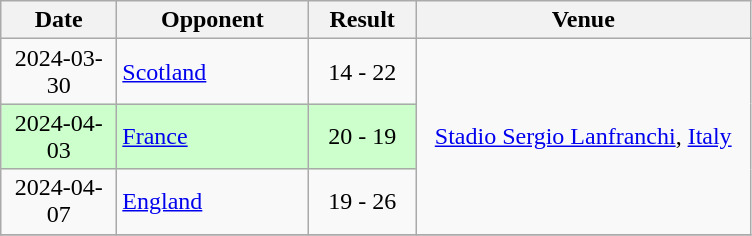<table class="wikitable sortable" style="text-align:center">
<tr>
<th width=70>Date</th>
<th width=120>Opponent</th>
<th width=65>Result</th>
<th width=215>Venue</th>
</tr>
<tr>
<td>2024-03-30</td>
<td style="text-align:left"> <a href='#'>Scotland</a></td>
<td>14 - 22</td>
<td style="text-align:center" rowspan=3><a href='#'>Stadio Sergio Lanfranchi</a>, <a href='#'>Italy</a></td>
</tr>
<tr bgcolor="#ccffcc">
<td>2024-04-03</td>
<td style="text-align:left"> <a href='#'>France</a></td>
<td>20 - 19</td>
</tr>
<tr>
<td>2024-04-07</td>
<td style="text-align:left"> <a href='#'>England</a></td>
<td>19 - 26</td>
</tr>
<tr>
</tr>
</table>
